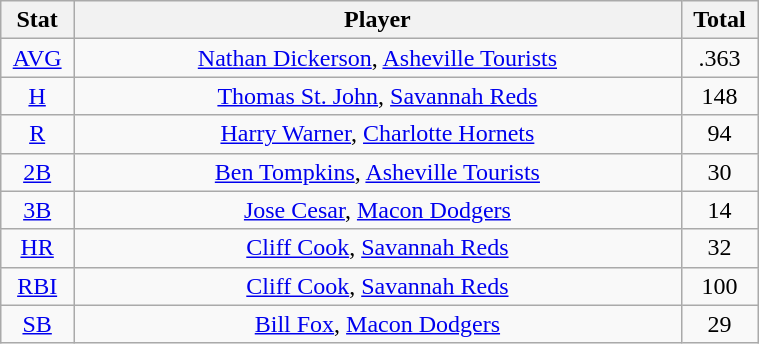<table class="wikitable" width="40%" style="text-align:center;">
<tr>
<th width="5%">Stat</th>
<th width="60%">Player</th>
<th width="5%">Total</th>
</tr>
<tr>
<td><a href='#'>AVG</a></td>
<td><a href='#'>Nathan Dickerson</a>, <a href='#'>Asheville Tourists</a></td>
<td>.363</td>
</tr>
<tr>
<td><a href='#'>H</a></td>
<td><a href='#'>Thomas St. John</a>, <a href='#'>Savannah Reds</a></td>
<td>148</td>
</tr>
<tr>
<td><a href='#'>R</a></td>
<td><a href='#'>Harry Warner</a>, <a href='#'>Charlotte Hornets</a></td>
<td>94</td>
</tr>
<tr>
<td><a href='#'>2B</a></td>
<td><a href='#'>Ben Tompkins</a>, <a href='#'>Asheville Tourists</a></td>
<td>30</td>
</tr>
<tr>
<td><a href='#'>3B</a></td>
<td><a href='#'>Jose Cesar</a>, <a href='#'>Macon Dodgers</a></td>
<td>14</td>
</tr>
<tr>
<td><a href='#'>HR</a></td>
<td><a href='#'>Cliff Cook</a>, <a href='#'>Savannah Reds</a></td>
<td>32</td>
</tr>
<tr>
<td><a href='#'>RBI</a></td>
<td><a href='#'>Cliff Cook</a>, <a href='#'>Savannah Reds</a></td>
<td>100</td>
</tr>
<tr>
<td><a href='#'>SB</a></td>
<td><a href='#'>Bill Fox</a>, <a href='#'>Macon Dodgers</a></td>
<td>29</td>
</tr>
</table>
